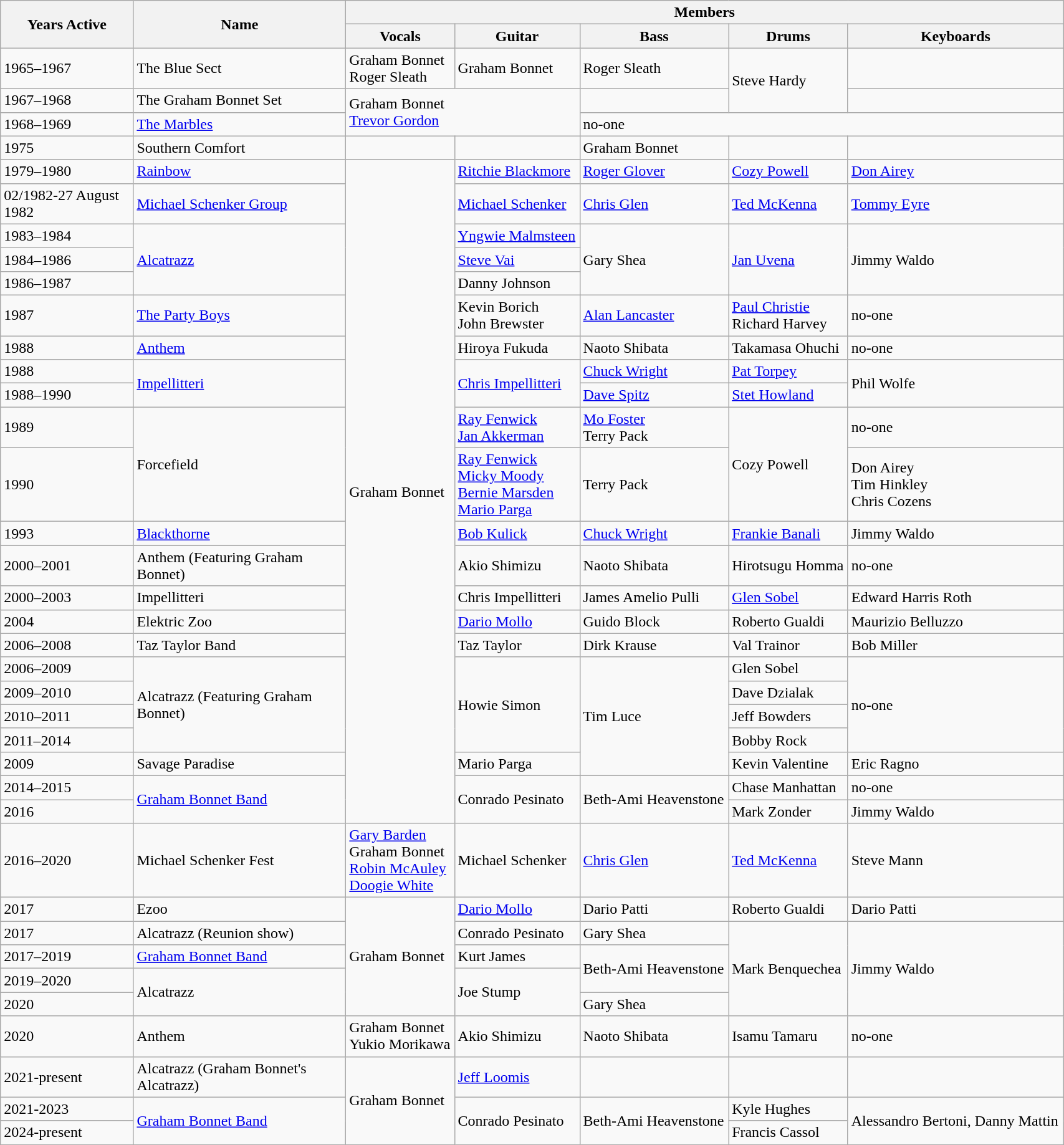<table class="wikitable" style="width:90%;">
<tr>
<th rowspan="2" style="width:10%; ">Years Active</th>
<th rowspan="2" style="width:16%; ">Name</th>
<th colspan="5" style="width:54%; ">Members</th>
</tr>
<tr>
<th>Vocals</th>
<th>Guitar</th>
<th>Bass</th>
<th>Drums</th>
<th>Keyboards</th>
</tr>
<tr>
<td>1965–1967</td>
<td>The Blue Sect</td>
<td>Graham Bonnet<br>Roger Sleath</td>
<td>Graham Bonnet</td>
<td>Roger Sleath</td>
<td rowspan="2">Steve Hardy</td>
<td></td>
</tr>
<tr>
<td>1967–1968</td>
<td>The Graham Bonnet Set</td>
<td colspan="2" rowspan="2">Graham Bonnet<br><a href='#'>Trevor Gordon</a></td>
<td></td>
<td></td>
</tr>
<tr>
<td>1968–1969</td>
<td><a href='#'>The Marbles</a></td>
<td colspan="3">no-one</td>
</tr>
<tr>
<td>1975</td>
<td>Southern Comfort</td>
<td></td>
<td></td>
<td>Graham Bonnet</td>
<td></td>
<td></td>
</tr>
<tr>
<td>1979–1980</td>
<td><a href='#'>Rainbow</a></td>
<td rowspan="23">Graham Bonnet</td>
<td><a href='#'>Ritchie Blackmore</a></td>
<td><a href='#'>Roger Glover</a></td>
<td><a href='#'>Cozy Powell</a></td>
<td><a href='#'>Don Airey</a></td>
</tr>
<tr>
<td>02/1982-27 August 1982</td>
<td><a href='#'>Michael Schenker Group</a></td>
<td><a href='#'>Michael Schenker</a></td>
<td><a href='#'>Chris Glen</a></td>
<td><a href='#'>Ted McKenna</a></td>
<td><a href='#'>Tommy Eyre</a></td>
</tr>
<tr>
<td>1983–1984</td>
<td rowspan="3"><a href='#'>Alcatrazz</a></td>
<td><a href='#'>Yngwie Malmsteen</a></td>
<td rowspan="3">Gary Shea</td>
<td rowspan="3"><a href='#'>Jan Uvena</a></td>
<td rowspan="3">Jimmy Waldo</td>
</tr>
<tr>
<td>1984–1986</td>
<td><a href='#'>Steve Vai</a></td>
</tr>
<tr>
<td>1986–1987</td>
<td>Danny Johnson</td>
</tr>
<tr>
<td>1987</td>
<td><a href='#'>The Party Boys</a></td>
<td>Kevin Borich<br>John Brewster</td>
<td><a href='#'>Alan Lancaster</a></td>
<td><a href='#'>Paul Christie</a><br>Richard Harvey</td>
<td>no-one</td>
</tr>
<tr>
<td>1988</td>
<td><a href='#'>Anthem</a></td>
<td>Hiroya Fukuda</td>
<td>Naoto Shibata</td>
<td>Takamasa Ohuchi</td>
<td>no-one</td>
</tr>
<tr>
<td>1988</td>
<td rowspan="2"><a href='#'>Impellitteri</a></td>
<td rowspan="2"><a href='#'>Chris Impellitteri</a></td>
<td><a href='#'>Chuck Wright</a></td>
<td><a href='#'>Pat Torpey</a></td>
<td rowspan="2">Phil Wolfe</td>
</tr>
<tr>
<td>1988–1990</td>
<td><a href='#'>Dave Spitz</a></td>
<td><a href='#'>Stet Howland</a></td>
</tr>
<tr>
<td>1989</td>
<td rowspan="2">Forcefield</td>
<td><a href='#'>Ray Fenwick</a><br><a href='#'>Jan Akkerman</a></td>
<td><a href='#'>Mo Foster</a><br>Terry Pack</td>
<td rowspan="2">Cozy Powell</td>
<td>no-one</td>
</tr>
<tr>
<td>1990</td>
<td><a href='#'>Ray Fenwick</a><br><a href='#'>Micky Moody</a><br><a href='#'>Bernie Marsden</a><br><a href='#'>Mario Parga</a></td>
<td>Terry Pack</td>
<td>Don Airey<br>Tim Hinkley<br>Chris Cozens</td>
</tr>
<tr>
<td>1993</td>
<td><a href='#'>Blackthorne</a></td>
<td><a href='#'>Bob Kulick</a></td>
<td><a href='#'>Chuck Wright</a></td>
<td><a href='#'>Frankie Banali</a></td>
<td>Jimmy Waldo</td>
</tr>
<tr>
<td>2000–2001</td>
<td>Anthem (Featuring Graham Bonnet)</td>
<td>Akio Shimizu</td>
<td>Naoto Shibata</td>
<td>Hirotsugu Homma</td>
<td>no-one</td>
</tr>
<tr>
<td>2000–2003</td>
<td>Impellitteri</td>
<td>Chris Impellitteri</td>
<td>James Amelio Pulli</td>
<td><a href='#'>Glen Sobel</a></td>
<td>Edward Harris Roth</td>
</tr>
<tr>
<td>2004</td>
<td>Elektric Zoo</td>
<td><a href='#'>Dario Mollo</a></td>
<td>Guido Block</td>
<td>Roberto Gualdi</td>
<td>Maurizio Belluzzo</td>
</tr>
<tr>
<td>2006–2008</td>
<td>Taz Taylor Band</td>
<td>Taz Taylor</td>
<td>Dirk Krause</td>
<td>Val Trainor</td>
<td>Bob Miller</td>
</tr>
<tr>
<td>2006–2009</td>
<td rowspan="4">Alcatrazz (Featuring Graham Bonnet)</td>
<td rowspan="4">Howie Simon</td>
<td rowspan="5">Tim Luce</td>
<td>Glen Sobel</td>
<td rowspan="4">no-one</td>
</tr>
<tr>
<td>2009–2010</td>
<td>Dave Dzialak</td>
</tr>
<tr>
<td>2010–2011</td>
<td>Jeff Bowders</td>
</tr>
<tr>
<td>2011–2014</td>
<td>Bobby Rock</td>
</tr>
<tr>
<td>2009</td>
<td>Savage Paradise</td>
<td>Mario Parga</td>
<td>Kevin Valentine</td>
<td>Eric Ragno</td>
</tr>
<tr>
<td>2014–2015</td>
<td rowspan="2"><a href='#'>Graham Bonnet Band</a></td>
<td rowspan="2">Conrado Pesinato</td>
<td rowspan="2">Beth-Ami Heavenstone</td>
<td>Chase Manhattan</td>
<td>no-one</td>
</tr>
<tr>
<td>2016</td>
<td>Mark Zonder</td>
<td>Jimmy Waldo</td>
</tr>
<tr>
<td>2016–2020</td>
<td>Michael Schenker Fest</td>
<td><a href='#'>Gary Barden</a><br>Graham Bonnet<br><a href='#'>Robin McAuley</a><br><a href='#'>Doogie White</a></td>
<td>Michael Schenker</td>
<td><a href='#'>Chris Glen</a></td>
<td><a href='#'>Ted McKenna</a></td>
<td>Steve Mann</td>
</tr>
<tr>
<td>2017</td>
<td>Ezoo</td>
<td rowspan="5">Graham Bonnet</td>
<td><a href='#'>Dario Mollo</a></td>
<td>Dario Patti</td>
<td>Roberto Gualdi</td>
<td>Dario Patti</td>
</tr>
<tr>
<td>2017</td>
<td>Alcatrazz (Reunion show)</td>
<td>Conrado Pesinato</td>
<td>Gary Shea</td>
<td rowspan="4">Mark Benquechea</td>
<td rowspan="4">Jimmy Waldo</td>
</tr>
<tr>
<td>2017–2019</td>
<td><a href='#'>Graham Bonnet Band</a></td>
<td>Kurt James</td>
<td rowspan="2">Beth-Ami Heavenstone</td>
</tr>
<tr>
<td>2019–2020</td>
<td rowspan="2">Alcatrazz</td>
<td rowspan="2">Joe Stump</td>
</tr>
<tr>
<td>2020</td>
<td>Gary Shea</td>
</tr>
<tr>
<td>2020</td>
<td>Anthem</td>
<td>Graham Bonnet<br>Yukio Morikawa</td>
<td>Akio Shimizu</td>
<td>Naoto Shibata</td>
<td>Isamu Tamaru</td>
<td>no-one</td>
</tr>
<tr>
<td>2021-present</td>
<td>Alcatrazz (Graham Bonnet's Alcatrazz)</td>
<td rowspan="3">Graham Bonnet</td>
<td><a href='#'>Jeff Loomis</a></td>
<td></td>
<td></td>
<td></td>
</tr>
<tr>
<td>2021-2023</td>
<td rowspan="2"><a href='#'>Graham Bonnet Band</a></td>
<td rowspan="2">Conrado Pesinato</td>
<td rowspan="2">Beth-Ami Heavenstone</td>
<td>Kyle Hughes</td>
<td rowspan="2">Alessandro Bertoni, Danny Mattin</td>
</tr>
<tr>
<td>2024-present</td>
<td>Francis Cassol</td>
</tr>
</table>
